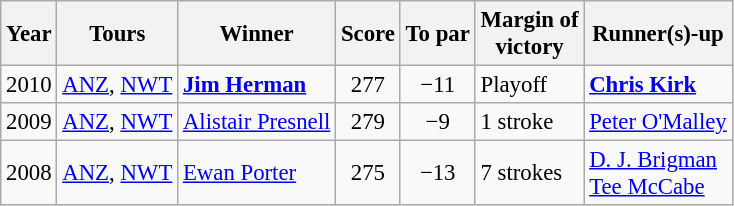<table class=wikitable style="font-size:95%">
<tr>
<th>Year</th>
<th>Tours</th>
<th>Winner</th>
<th>Score</th>
<th>To par</th>
<th>Margin of<br>victory</th>
<th>Runner(s)-up</th>
</tr>
<tr>
<td>2010</td>
<td><a href='#'>ANZ</a>, <a href='#'>NWT</a></td>
<td> <strong><a href='#'>Jim Herman</a></strong></td>
<td align=center>277</td>
<td align=center>−11</td>
<td>Playoff</td>
<td> <strong><a href='#'>Chris Kirk</a></strong></td>
</tr>
<tr>
<td>2009</td>
<td><a href='#'>ANZ</a>, <a href='#'>NWT</a></td>
<td> <a href='#'>Alistair Presnell</a></td>
<td align=center>279</td>
<td align=center>−9</td>
<td>1 stroke</td>
<td> <a href='#'>Peter O'Malley</a></td>
</tr>
<tr>
<td>2008</td>
<td><a href='#'>ANZ</a>, <a href='#'>NWT</a></td>
<td> <a href='#'>Ewan Porter</a></td>
<td align=center>275</td>
<td align=center>−13</td>
<td>7 strokes</td>
<td> <a href='#'>D. J. Brigman</a><br> <a href='#'>Tee McCabe</a></td>
</tr>
</table>
